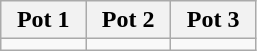<table class="wikitable">
<tr>
<th width=25%>Pot 1</th>
<th width=25%>Pot 2</th>
<th width=25%>Pot 3</th>
</tr>
<tr>
<td valign=top></td>
<td valign=top></td>
<td valign=top></td>
</tr>
</table>
